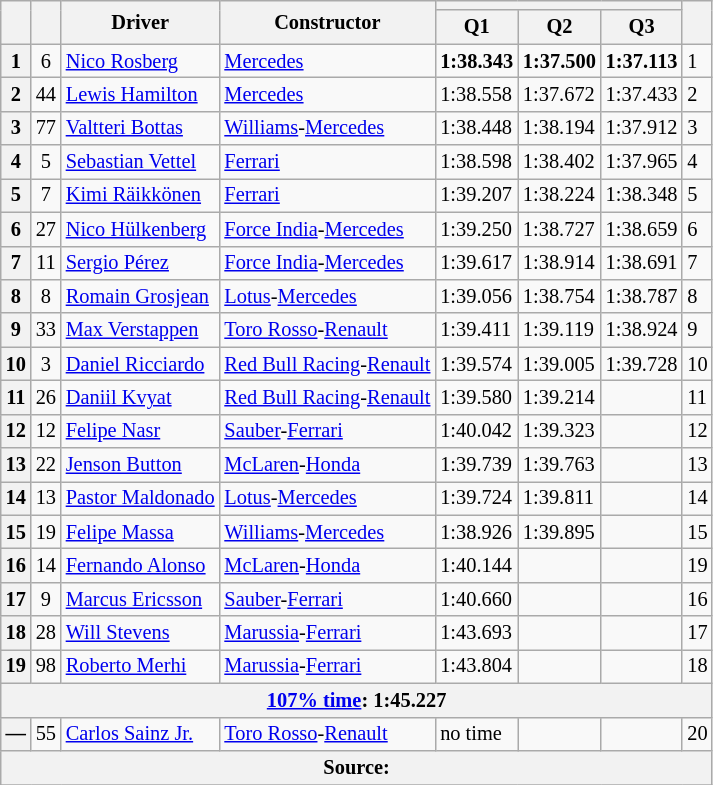<table class="wikitable sortable" style="font-size: 85%;">
<tr>
<th rowspan="2"></th>
<th rowspan="2"></th>
<th rowspan="2">Driver</th>
<th rowspan="2">Constructor</th>
<th colspan="3"></th>
<th rowspan="2"></th>
</tr>
<tr>
<th>Q1</th>
<th>Q2</th>
<th>Q3</th>
</tr>
<tr>
<th>1</th>
<td align="center">6</td>
<td> <a href='#'>Nico Rosberg</a></td>
<td><a href='#'>Mercedes</a></td>
<td><strong>1:38.343</strong></td>
<td><strong>1:37.500</strong></td>
<td><strong>1:37.113</strong></td>
<td>1</td>
</tr>
<tr>
<th>2</th>
<td align="center">44</td>
<td> <a href='#'>Lewis Hamilton</a></td>
<td><a href='#'>Mercedes</a></td>
<td>1:38.558</td>
<td>1:37.672</td>
<td>1:37.433</td>
<td>2</td>
</tr>
<tr>
<th>3</th>
<td align="center">77</td>
<td> <a href='#'>Valtteri Bottas</a></td>
<td><a href='#'>Williams</a>-<a href='#'>Mercedes</a></td>
<td>1:38.448</td>
<td>1:38.194</td>
<td>1:37.912</td>
<td>3</td>
</tr>
<tr>
<th>4</th>
<td align="center">5</td>
<td> <a href='#'>Sebastian Vettel</a></td>
<td><a href='#'>Ferrari</a></td>
<td>1:38.598</td>
<td>1:38.402</td>
<td>1:37.965</td>
<td>4</td>
</tr>
<tr>
<th>5</th>
<td align="center">7</td>
<td> <a href='#'>Kimi Räikkönen</a></td>
<td><a href='#'>Ferrari</a></td>
<td>1:39.207</td>
<td>1:38.224</td>
<td>1:38.348</td>
<td>5</td>
</tr>
<tr>
<th>6</th>
<td align="center">27</td>
<td> <a href='#'>Nico Hülkenberg</a></td>
<td><a href='#'>Force India</a>-<a href='#'>Mercedes</a></td>
<td>1:39.250</td>
<td>1:38.727</td>
<td>1:38.659</td>
<td>6</td>
</tr>
<tr>
<th>7</th>
<td align="center">11</td>
<td> <a href='#'>Sergio Pérez</a></td>
<td><a href='#'>Force India</a>-<a href='#'>Mercedes</a></td>
<td>1:39.617</td>
<td>1:38.914</td>
<td>1:38.691</td>
<td>7</td>
</tr>
<tr>
<th>8</th>
<td align="center">8</td>
<td> <a href='#'>Romain Grosjean</a></td>
<td><a href='#'>Lotus</a>-<a href='#'>Mercedes</a></td>
<td>1:39.056</td>
<td>1:38.754</td>
<td>1:38.787</td>
<td>8</td>
</tr>
<tr>
<th>9</th>
<td align="center">33</td>
<td> <a href='#'>Max Verstappen</a></td>
<td><a href='#'>Toro Rosso</a>-<a href='#'>Renault</a></td>
<td>1:39.411</td>
<td>1:39.119</td>
<td>1:38.924</td>
<td>9</td>
</tr>
<tr>
<th>10</th>
<td align="center">3</td>
<td> <a href='#'>Daniel Ricciardo</a></td>
<td><a href='#'>Red Bull Racing</a>-<a href='#'>Renault</a></td>
<td>1:39.574</td>
<td>1:39.005</td>
<td>1:39.728</td>
<td>10</td>
</tr>
<tr>
<th>11</th>
<td align="center">26</td>
<td> <a href='#'>Daniil Kvyat</a></td>
<td><a href='#'>Red Bull Racing</a>-<a href='#'>Renault</a></td>
<td>1:39.580</td>
<td>1:39.214</td>
<td></td>
<td>11</td>
</tr>
<tr>
<th>12</th>
<td align="center">12</td>
<td> <a href='#'>Felipe Nasr</a></td>
<td><a href='#'>Sauber</a>-<a href='#'>Ferrari</a></td>
<td>1:40.042</td>
<td>1:39.323</td>
<td></td>
<td>12</td>
</tr>
<tr>
<th>13</th>
<td align="center">22</td>
<td> <a href='#'>Jenson Button</a></td>
<td><a href='#'>McLaren</a>-<a href='#'>Honda</a></td>
<td>1:39.739</td>
<td>1:39.763</td>
<td></td>
<td>13</td>
</tr>
<tr>
<th>14</th>
<td align="center">13</td>
<td> <a href='#'>Pastor Maldonado</a></td>
<td><a href='#'>Lotus</a>-<a href='#'>Mercedes</a></td>
<td>1:39.724</td>
<td>1:39.811</td>
<td></td>
<td>14</td>
</tr>
<tr>
<th>15</th>
<td align="center">19</td>
<td> <a href='#'>Felipe Massa</a></td>
<td><a href='#'>Williams</a>-<a href='#'>Mercedes</a></td>
<td>1:38.926</td>
<td>1:39.895</td>
<td></td>
<td>15</td>
</tr>
<tr>
<th>16</th>
<td align="center">14</td>
<td> <a href='#'>Fernando Alonso</a></td>
<td><a href='#'>McLaren</a>-<a href='#'>Honda</a></td>
<td>1:40.144</td>
<td></td>
<td></td>
<td>19</td>
</tr>
<tr>
<th>17</th>
<td align="center">9</td>
<td> <a href='#'>Marcus Ericsson</a></td>
<td><a href='#'>Sauber</a>-<a href='#'>Ferrari</a></td>
<td>1:40.660</td>
<td></td>
<td></td>
<td>16</td>
</tr>
<tr>
<th>18</th>
<td align="center">28</td>
<td> <a href='#'>Will Stevens</a></td>
<td><a href='#'>Marussia</a>-<a href='#'>Ferrari</a></td>
<td>1:43.693</td>
<td></td>
<td></td>
<td>17</td>
</tr>
<tr>
<th>19</th>
<td align="center">98</td>
<td> <a href='#'>Roberto Merhi</a></td>
<td><a href='#'>Marussia</a>-<a href='#'>Ferrari</a></td>
<td>1:43.804</td>
<td></td>
<td></td>
<td>18</td>
</tr>
<tr>
<th colspan="8"><a href='#'>107% time</a>: 1:45.227</th>
</tr>
<tr>
<th>—</th>
<td align="center">55</td>
<td> <a href='#'>Carlos Sainz Jr.</a></td>
<td><a href='#'>Toro Rosso</a>-<a href='#'>Renault</a></td>
<td>no time</td>
<td></td>
<td></td>
<td>20</td>
</tr>
<tr>
<th colspan="8">Source:</th>
</tr>
<tr>
</tr>
</table>
